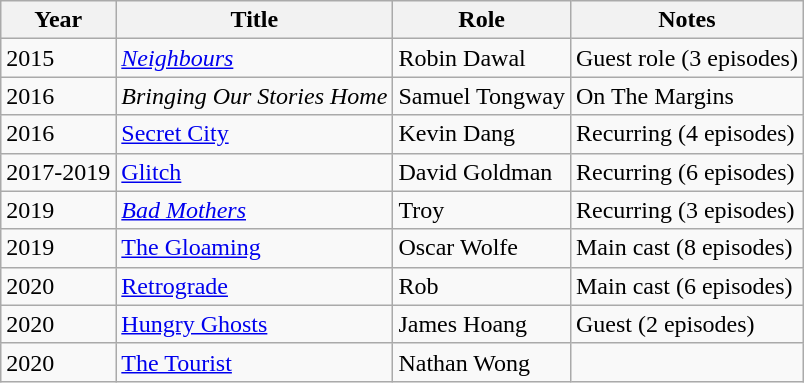<table class="wikitable sortable">
<tr>
<th>Year</th>
<th>Title</th>
<th>Role</th>
<th class="unsortable">Notes</th>
</tr>
<tr>
<td>2015</td>
<td><em><a href='#'>Neighbours</a></em></td>
<td>Robin Dawal</td>
<td>Guest role (3 episodes)</td>
</tr>
<tr>
<td>2016</td>
<td><em>Bringing Our Stories Home</em></td>
<td>Samuel Tongway</td>
<td>On The Margins</td>
</tr>
<tr>
<td>2016</td>
<td><em><a href='#'></em>Secret City<em></a></em></td>
<td>Kevin Dang</td>
<td>Recurring (4 episodes)</td>
</tr>
<tr>
<td>2017-2019</td>
<td><em><a href='#'></em>Glitch<em></a></em></td>
<td>David Goldman</td>
<td>Recurring (6 episodes)</td>
</tr>
<tr>
<td>2019</td>
<td><em><a href='#'>Bad Mothers</a></em></td>
<td>Troy</td>
<td>Recurring (3 episodes)</td>
</tr>
<tr>
<td>2019</td>
<td><em><a href='#'></em>The Gloaming<em></a></em></td>
<td>Oscar Wolfe</td>
<td>Main cast (8 episodes)</td>
</tr>
<tr>
<td>2020</td>
<td><em><a href='#'></em>Retrograde<em></a></em></td>
<td>Rob</td>
<td>Main cast (6 episodes)</td>
</tr>
<tr>
<td>2020</td>
<td><em><a href='#'></em>Hungry Ghosts<em></a></em></td>
<td>James Hoang</td>
<td>Guest (2 episodes)</td>
</tr>
<tr>
<td>2020</td>
<td><em><a href='#'></em>The Tourist<em></a></em></td>
<td>Nathan Wong</td>
</tr>
</table>
